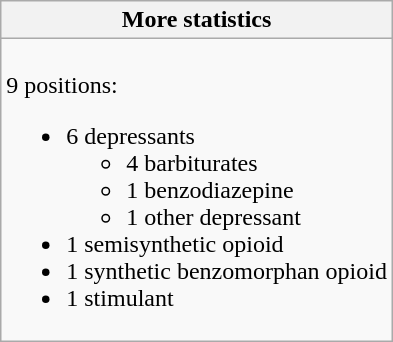<table class="wikitable collapsible collapsed">
<tr>
<th>More statistics</th>
</tr>
<tr>
<td><br>9 positions:<ul><li>6 depressants<ul><li>4 barbiturates</li><li>1 benzodiazepine</li><li>1 other depressant</li></ul></li><li>1 semisynthetic opioid</li><li>1 synthetic benzomorphan opioid</li><li>1 stimulant</li></ul></td>
</tr>
</table>
